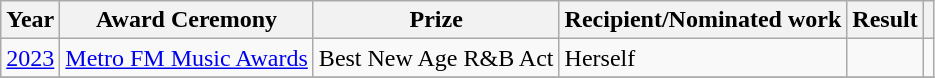<table class="wikitable">
<tr>
<th>Year</th>
<th>Award Ceremony</th>
<th>Prize</th>
<th>Recipient/Nominated work</th>
<th>Result</th>
<th></th>
</tr>
<tr>
<td><a href='#'>2023</a></td>
<td><a href='#'>Metro FM Music Awards</a></td>
<td>Best New Age R&B Act</td>
<td>Herself</td>
<td></td>
<td></td>
</tr>
<tr>
</tr>
</table>
